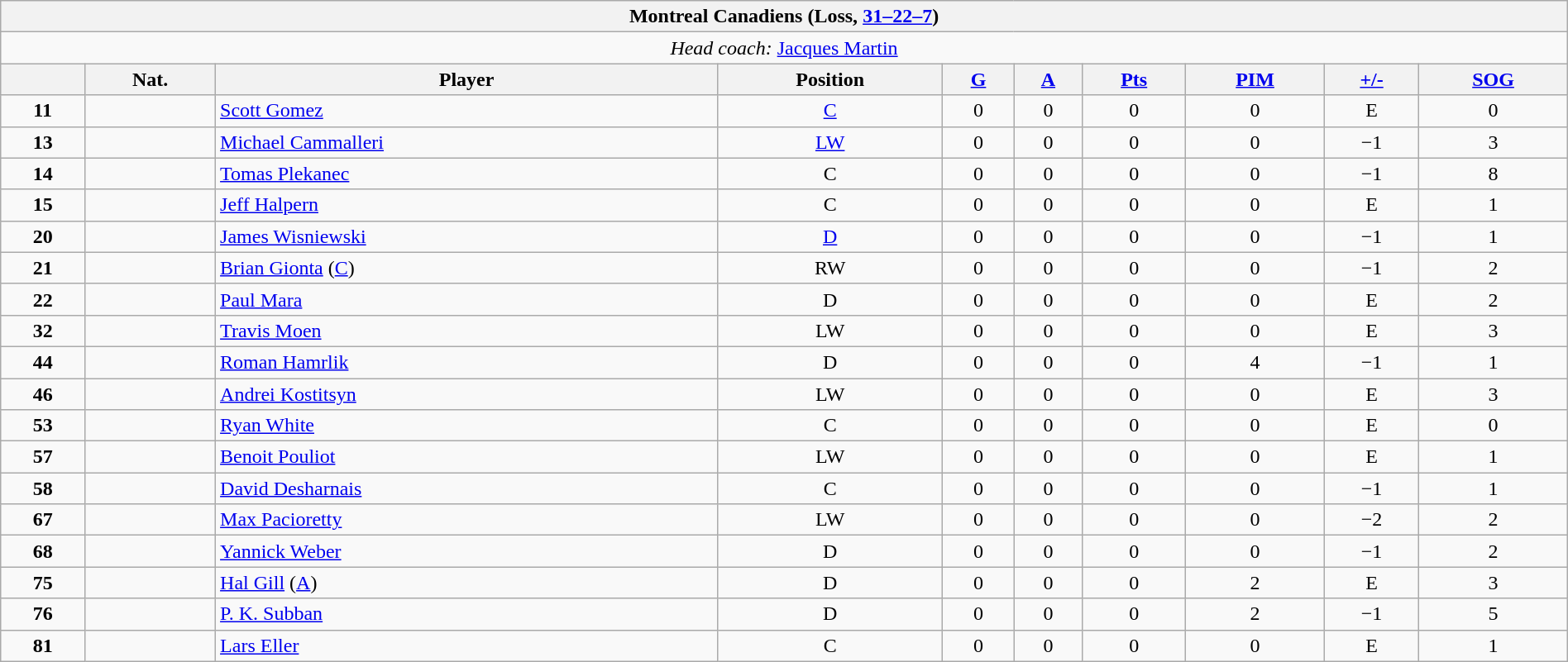<table width="100%" class="wikitable" style="text-align:center">
<tr>
<th colspan=10>Montreal Canadiens (Loss, <a href='#'>31–22–7</a>)</th>
</tr>
<tr>
<td colspan=10><em>Head coach:</em> <a href='#'>Jacques Martin</a></td>
</tr>
<tr>
<th align=center></th>
<th>Nat.</th>
<th>Player</th>
<th>Position</th>
<th><a href='#'>G</a></th>
<th><a href='#'>A</a></th>
<th><a href='#'>Pts</a></th>
<th><a href='#'>PIM</a></th>
<th><a href='#'>+/-</a></th>
<th><a href='#'>SOG</a></th>
</tr>
<tr>
<td><strong>11</strong></td>
<td align=center></td>
<td align=left><a href='#'>Scott Gomez</a></td>
<td><a href='#'>C</a></td>
<td>0</td>
<td>0</td>
<td>0</td>
<td>0</td>
<td>E</td>
<td>0</td>
</tr>
<tr>
<td><strong>13</strong></td>
<td align=center></td>
<td align=left><a href='#'>Michael Cammalleri</a></td>
<td><a href='#'>LW</a></td>
<td>0</td>
<td>0</td>
<td>0</td>
<td>0</td>
<td>−1</td>
<td>3</td>
</tr>
<tr>
<td><strong>14</strong></td>
<td align=center></td>
<td align=left><a href='#'>Tomas Plekanec</a></td>
<td>C</td>
<td>0</td>
<td>0</td>
<td>0</td>
<td>0</td>
<td>−1</td>
<td>8</td>
</tr>
<tr>
<td><strong>15</strong></td>
<td align=center></td>
<td align=left><a href='#'>Jeff Halpern</a></td>
<td>C</td>
<td>0</td>
<td>0</td>
<td>0</td>
<td>0</td>
<td>E</td>
<td>1</td>
</tr>
<tr>
<td><strong>20</strong></td>
<td align=center></td>
<td align=left><a href='#'>James Wisniewski</a></td>
<td><a href='#'>D</a></td>
<td>0</td>
<td>0</td>
<td>0</td>
<td>0</td>
<td>−1</td>
<td>1</td>
</tr>
<tr>
<td><strong>21</strong></td>
<td align=center></td>
<td align=left><a href='#'>Brian Gionta</a> (<a href='#'>C</a>)</td>
<td>RW</td>
<td>0</td>
<td>0</td>
<td>0</td>
<td>0</td>
<td>−1</td>
<td>2</td>
</tr>
<tr>
<td><strong>22</strong></td>
<td align=center></td>
<td align=left><a href='#'>Paul Mara</a></td>
<td>D</td>
<td>0</td>
<td>0</td>
<td>0</td>
<td>0</td>
<td>E</td>
<td>2</td>
</tr>
<tr>
<td><strong>32</strong></td>
<td align=center></td>
<td align=left><a href='#'>Travis Moen</a></td>
<td>LW</td>
<td>0</td>
<td>0</td>
<td>0</td>
<td>0</td>
<td>E</td>
<td>3</td>
</tr>
<tr>
<td><strong>44</strong></td>
<td align=center></td>
<td align=left><a href='#'>Roman Hamrlik</a></td>
<td>D</td>
<td>0</td>
<td>0</td>
<td>0</td>
<td>4</td>
<td>−1</td>
<td>1</td>
</tr>
<tr>
<td><strong>46</strong></td>
<td align=center></td>
<td align=left><a href='#'>Andrei Kostitsyn</a></td>
<td>LW</td>
<td>0</td>
<td>0</td>
<td>0</td>
<td>0</td>
<td>E</td>
<td>3</td>
</tr>
<tr>
<td><strong>53</strong></td>
<td align=center></td>
<td align=left><a href='#'>Ryan White</a></td>
<td>C</td>
<td>0</td>
<td>0</td>
<td>0</td>
<td>0</td>
<td>E</td>
<td>0</td>
</tr>
<tr>
<td><strong>57</strong></td>
<td align=center></td>
<td align=left><a href='#'>Benoit Pouliot</a></td>
<td>LW</td>
<td>0</td>
<td>0</td>
<td>0</td>
<td>0</td>
<td>E</td>
<td>1</td>
</tr>
<tr>
<td><strong>58</strong></td>
<td align=center></td>
<td align=left><a href='#'>David Desharnais</a></td>
<td>C</td>
<td>0</td>
<td>0</td>
<td>0</td>
<td>0</td>
<td>−1</td>
<td>1</td>
</tr>
<tr>
<td><strong>67</strong></td>
<td align=center></td>
<td align=left><a href='#'>Max Pacioretty</a></td>
<td>LW</td>
<td>0</td>
<td>0</td>
<td>0</td>
<td>0</td>
<td>−2</td>
<td>2</td>
</tr>
<tr>
<td><strong>68</strong></td>
<td align=center></td>
<td align=left><a href='#'>Yannick Weber</a></td>
<td>D</td>
<td>0</td>
<td>0</td>
<td>0</td>
<td>0</td>
<td>−1</td>
<td>2</td>
</tr>
<tr>
<td><strong>75</strong></td>
<td align=center></td>
<td align=left><a href='#'>Hal Gill</a> (<a href='#'>A</a>)</td>
<td>D</td>
<td>0</td>
<td>0</td>
<td>0</td>
<td>2</td>
<td>E</td>
<td>3</td>
</tr>
<tr>
<td><strong>76</strong></td>
<td align=center></td>
<td align=left><a href='#'>P. K. Subban</a></td>
<td>D</td>
<td>0</td>
<td>0</td>
<td>0</td>
<td>2</td>
<td>−1</td>
<td>5</td>
</tr>
<tr>
<td><strong>81</strong></td>
<td align=center></td>
<td align=left><a href='#'>Lars Eller</a></td>
<td>C</td>
<td>0</td>
<td>0</td>
<td>0</td>
<td>0</td>
<td>E</td>
<td>1</td>
</tr>
</table>
